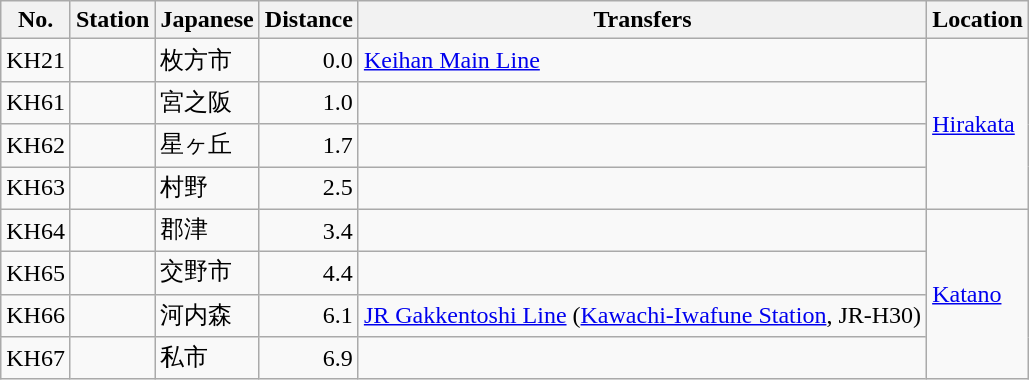<table class="wikitable">
<tr>
<th>No.</th>
<th>Station</th>
<th>Japanese</th>
<th>Distance</th>
<th>Transfers</th>
<th>Location</th>
</tr>
<tr>
<td>KH21</td>
<td></td>
<td>枚方市</td>
<td align = right>0.0</td>
<td> <a href='#'>Keihan Main Line</a></td>
<td rowspan="4"><a href='#'>Hirakata</a></td>
</tr>
<tr>
<td>KH61</td>
<td></td>
<td>宮之阪</td>
<td align = right>1.0</td>
<td></td>
</tr>
<tr>
<td>KH62</td>
<td></td>
<td>星ヶ丘</td>
<td align = right>1.7</td>
<td></td>
</tr>
<tr>
<td>KH63</td>
<td></td>
<td>村野</td>
<td align = right>2.5</td>
<td></td>
</tr>
<tr>
<td>KH64</td>
<td></td>
<td>郡津</td>
<td align = right>3.4</td>
<td></td>
<td rowspan="4"><a href='#'>Katano</a></td>
</tr>
<tr>
<td>KH65</td>
<td></td>
<td>交野市</td>
<td align = right>4.4</td>
<td></td>
</tr>
<tr>
<td>KH66</td>
<td></td>
<td>河内森</td>
<td align = right>6.1</td>
<td> <a href='#'>JR Gakkentoshi Line</a> (<a href='#'>Kawachi-Iwafune Station</a>, JR-H30)</td>
</tr>
<tr>
<td>KH67</td>
<td></td>
<td>私市</td>
<td align = right>6.9</td>
<td></td>
</tr>
</table>
